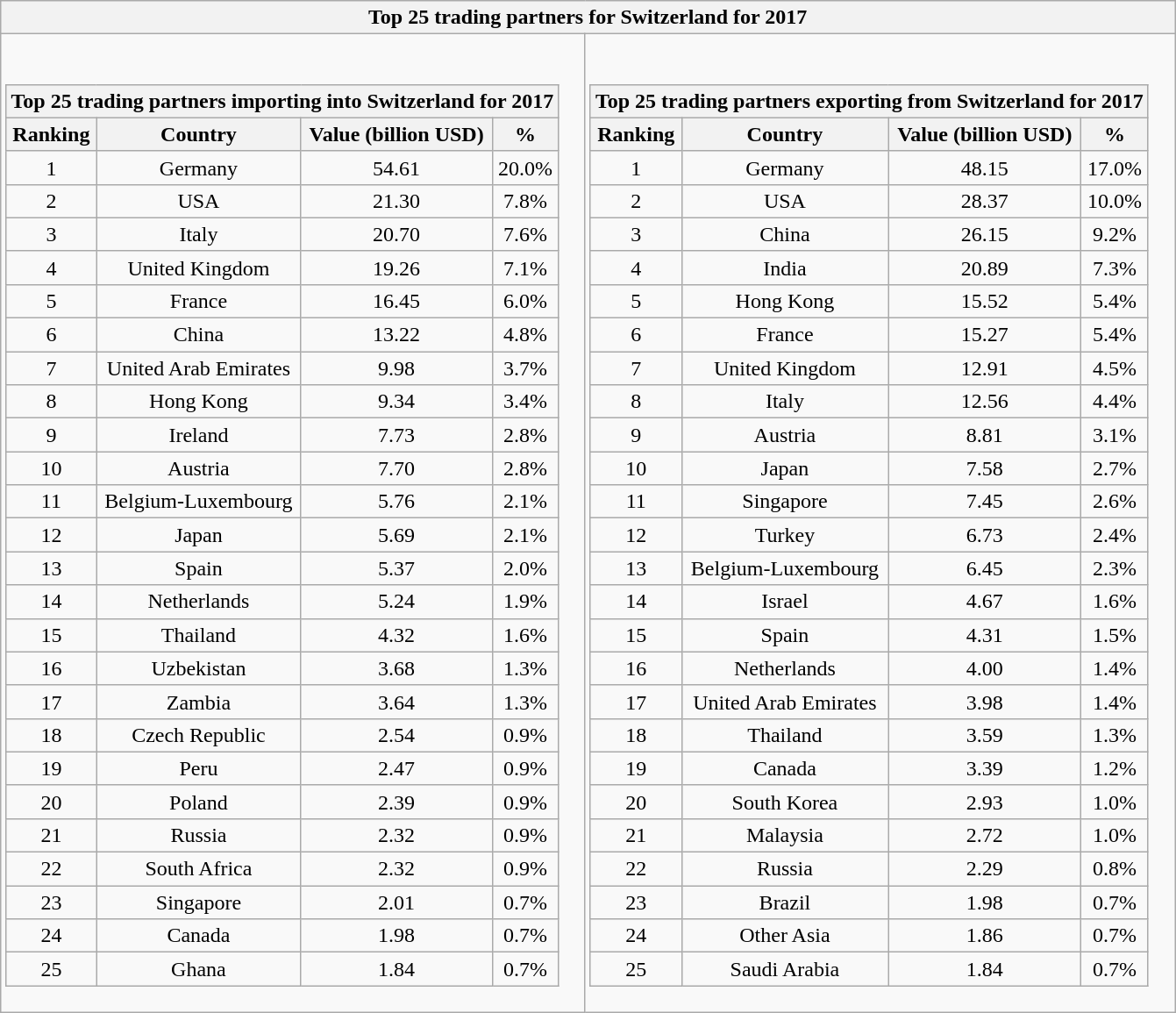<table class="wikitable collapsible collapsed">
<tr>
<th colspan="2">Top 25 trading partners for Switzerland for 2017</th>
</tr>
<tr>
<td><br><table class="wikitable sortable" style="text-align:center">
<tr>
<th colspan="5" class="unsortable">Top 25 trading partners importing into Switzerland for 2017</th>
</tr>
<tr>
<th>Ranking</th>
<th style="text-align:center;">Country</th>
<th style="text-align:center;">Value (billion USD)</th>
<th style="text-align:center;">%</th>
</tr>
<tr>
<td>1</td>
<td style="text-align:center;">Germany</td>
<td style="text-align:center;">54.61</td>
<td style="text-align:center;">20.0%</td>
</tr>
<tr>
<td>2</td>
<td style="text-align:center;">USA</td>
<td style="text-align:center;">21.30</td>
<td style="text-align:center;">7.8%</td>
</tr>
<tr>
<td>3</td>
<td style="text-align:center;">Italy</td>
<td style="text-align:center;">20.70</td>
<td style="text-align:center;">7.6%</td>
</tr>
<tr>
<td>4</td>
<td style="text-align:center;">United Kingdom</td>
<td style="text-align:center;">19.26</td>
<td style="text-align:center;">7.1%</td>
</tr>
<tr>
<td>5</td>
<td style="text-align:center;">France</td>
<td style="text-align:center;">16.45</td>
<td style="text-align:center;">6.0%</td>
</tr>
<tr>
<td>6</td>
<td style="text-align:center;">China</td>
<td style="text-align:center;">13.22</td>
<td style="text-align:center;">4.8%</td>
</tr>
<tr>
<td>7</td>
<td style="text-align:center;">United Arab Emirates</td>
<td style="text-align:center;">9.98</td>
<td style="text-align:center;">3.7%</td>
</tr>
<tr>
<td>8</td>
<td style="text-align:center;">Hong Kong</td>
<td style="text-align:center;">9.34</td>
<td style="text-align:center;">3.4%</td>
</tr>
<tr>
<td>9</td>
<td style="text-align:center;">Ireland</td>
<td style="text-align:center;">7.73</td>
<td style="text-align:center;">2.8%</td>
</tr>
<tr>
<td>10</td>
<td style="text-align:center;">Austria</td>
<td style="text-align:center;">7.70</td>
<td style="text-align:center;">2.8%</td>
</tr>
<tr>
<td>11</td>
<td style="text-align:center;">Belgium-Luxembourg</td>
<td style="text-align:center;">5.76</td>
<td style="text-align:center;">2.1%</td>
</tr>
<tr>
<td>12</td>
<td style="text-align:center;">Japan</td>
<td style="text-align:center;">5.69</td>
<td style="text-align:center;">2.1%</td>
</tr>
<tr>
<td>13</td>
<td style="text-align:center;">Spain</td>
<td style="text-align:center;">5.37</td>
<td style="text-align:center;">2.0%</td>
</tr>
<tr>
<td>14</td>
<td style="text-align:center;">Netherlands</td>
<td style="text-align:center;">5.24</td>
<td style="text-align:center;">1.9%</td>
</tr>
<tr>
<td>15</td>
<td style="text-align:center;">Thailand</td>
<td style="text-align:center;">4.32</td>
<td style="text-align:center;">1.6%</td>
</tr>
<tr>
<td>16</td>
<td style="text-align:center;">Uzbekistan</td>
<td style="text-align:center;">3.68</td>
<td style="text-align:center;">1.3%</td>
</tr>
<tr>
<td>17</td>
<td style="text-align:center;">Zambia</td>
<td style="text-align:center;">3.64</td>
<td style="text-align:center;">1.3%</td>
</tr>
<tr>
<td>18</td>
<td style="text-align:center;">Czech Republic</td>
<td style="text-align:center;">2.54</td>
<td style="text-align:center;">0.9%</td>
</tr>
<tr>
<td>19</td>
<td style="text-align:center;">Peru</td>
<td style="text-align:center;">2.47</td>
<td style="text-align:center;">0.9%</td>
</tr>
<tr>
<td>20</td>
<td style="text-align:center;">Poland</td>
<td style="text-align:center;">2.39</td>
<td style="text-align:center;">0.9%</td>
</tr>
<tr>
<td>21</td>
<td style="text-align:center;">Russia</td>
<td style="text-align:center;">2.32</td>
<td style="text-align:center;">0.9%</td>
</tr>
<tr>
<td>22</td>
<td style="text-align:center;">South Africa</td>
<td style="text-align:center;">2.32</td>
<td style="text-align:center;">0.9%</td>
</tr>
<tr>
<td>23</td>
<td style="text-align:center;">Singapore</td>
<td style="text-align:center;">2.01</td>
<td style="text-align:center;">0.7%</td>
</tr>
<tr>
<td>24</td>
<td style="text-align:center;">Canada</td>
<td style="text-align:center;">1.98</td>
<td style="text-align:center;">0.7%</td>
</tr>
<tr>
<td>25</td>
<td style="text-align:center;">Ghana</td>
<td style="text-align:center;">1.84</td>
<td style="text-align:center;">0.7%</td>
</tr>
</table>
</td>
<td><br><table class="wikitable sortable" style="text-align:center">
<tr>
<th colspan="5" class="unsortable">Top 25 trading partners exporting from Switzerland for 2017</th>
</tr>
<tr>
<th>Ranking</th>
<th style="text-align:center;">Country</th>
<th style="text-align:center;">Value (billion USD)</th>
<th style="text-align:center;">%</th>
</tr>
<tr>
<td>1</td>
<td style="text-align:center;">Germany</td>
<td style="text-align:center;">48.15</td>
<td style="text-align:center;">17.0%</td>
</tr>
<tr>
<td>2</td>
<td style="text-align:center;">USA</td>
<td style="text-align:center;">28.37</td>
<td style="text-align:center;">10.0%</td>
</tr>
<tr>
<td>3</td>
<td style="text-align:center;">China</td>
<td style="text-align:center;">26.15</td>
<td style="text-align:center;">9.2%</td>
</tr>
<tr>
<td>4</td>
<td style="text-align:center;">India</td>
<td style="text-align:center;">20.89</td>
<td style="text-align:center;">7.3%</td>
</tr>
<tr>
<td>5</td>
<td style="text-align:center;">Hong Kong</td>
<td style="text-align:center;">15.52</td>
<td style="text-align:center;">5.4%</td>
</tr>
<tr>
<td>6</td>
<td style="text-align:center;">France</td>
<td style="text-align:center;">15.27</td>
<td style="text-align:center;">5.4%</td>
</tr>
<tr>
<td>7</td>
<td style="text-align:center;">United Kingdom</td>
<td style="text-align:center;">12.91</td>
<td style="text-align:center;">4.5%</td>
</tr>
<tr>
<td>8</td>
<td style="text-align:center;">Italy</td>
<td style="text-align:center;">12.56</td>
<td style="text-align:center;">4.4%</td>
</tr>
<tr>
<td>9</td>
<td style="text-align:center;">Austria</td>
<td style="text-align:center;">8.81</td>
<td style="text-align:center;">3.1%</td>
</tr>
<tr>
<td>10</td>
<td style="text-align:center;">Japan</td>
<td style="text-align:center;">7.58</td>
<td style="text-align:center;">2.7%</td>
</tr>
<tr>
<td>11</td>
<td style="text-align:center;">Singapore</td>
<td style="text-align:center;">7.45</td>
<td style="text-align:center;">2.6%</td>
</tr>
<tr>
<td>12</td>
<td style="text-align:center;">Turkey</td>
<td style="text-align:center;">6.73</td>
<td style="text-align:center;">2.4%</td>
</tr>
<tr>
<td>13</td>
<td style="text-align:center;">Belgium-Luxembourg</td>
<td style="text-align:center;">6.45</td>
<td style="text-align:center;">2.3%</td>
</tr>
<tr>
<td>14</td>
<td style="text-align:center;">Israel</td>
<td style="text-align:center;">4.67</td>
<td style="text-align:center;">1.6%</td>
</tr>
<tr>
<td>15</td>
<td style="text-align:center;">Spain</td>
<td style="text-align:center;">4.31</td>
<td style="text-align:center;">1.5%</td>
</tr>
<tr>
<td>16</td>
<td style="text-align:center;">Netherlands</td>
<td style="text-align:center;">4.00</td>
<td style="text-align:center;">1.4%</td>
</tr>
<tr>
<td>17</td>
<td style="text-align:center;">United Arab Emirates</td>
<td style="text-align:center;">3.98</td>
<td style="text-align:center;">1.4%</td>
</tr>
<tr>
<td>18</td>
<td style="text-align:center;">Thailand</td>
<td style="text-align:center;">3.59</td>
<td style="text-align:center;">1.3%</td>
</tr>
<tr>
<td>19</td>
<td style="text-align:center;">Canada</td>
<td style="text-align:center;">3.39</td>
<td style="text-align:center;">1.2%</td>
</tr>
<tr>
<td>20</td>
<td style="text-align:center;">South Korea</td>
<td style="text-align:center;">2.93</td>
<td style="text-align:center;">1.0%</td>
</tr>
<tr>
<td>21</td>
<td style="text-align:center;">Malaysia</td>
<td style="text-align:center;">2.72</td>
<td style="text-align:center;">1.0%</td>
</tr>
<tr>
<td>22</td>
<td style="text-align:center;">Russia</td>
<td style="text-align:center;">2.29</td>
<td style="text-align:center;">0.8%</td>
</tr>
<tr>
<td>23</td>
<td style="text-align:center;">Brazil</td>
<td style="text-align:center;">1.98</td>
<td style="text-align:center;">0.7%</td>
</tr>
<tr>
<td>24</td>
<td style="text-align:center;">Other Asia</td>
<td style="text-align:center;">1.86</td>
<td style="text-align:center;">0.7%</td>
</tr>
<tr>
<td>25</td>
<td style="text-align:center;">Saudi Arabia</td>
<td style="text-align:center;">1.84</td>
<td style="text-align:center;">0.7%</td>
</tr>
</table>
</td>
</tr>
</table>
